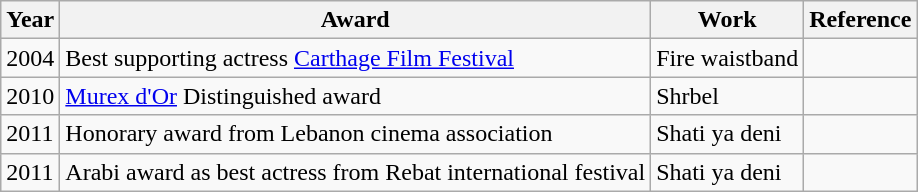<table class="wikitable">
<tr>
<th>Year</th>
<th>Award</th>
<th>Work</th>
<th>Reference</th>
</tr>
<tr>
<td>2004</td>
<td>Best supporting actress <a href='#'>Carthage Film Festival</a></td>
<td>Fire waistband</td>
<td></td>
</tr>
<tr>
<td>2010</td>
<td><a href='#'>Murex d'Or</a> Distinguished award</td>
<td>Shrbel</td>
<td></td>
</tr>
<tr>
<td>2011</td>
<td>Honorary award from Lebanon cinema association</td>
<td>Shati ya deni</td>
<td></td>
</tr>
<tr>
<td>2011</td>
<td>Arabi award as best actress from Rebat international festival</td>
<td>Shati ya deni</td>
<td></td>
</tr>
</table>
